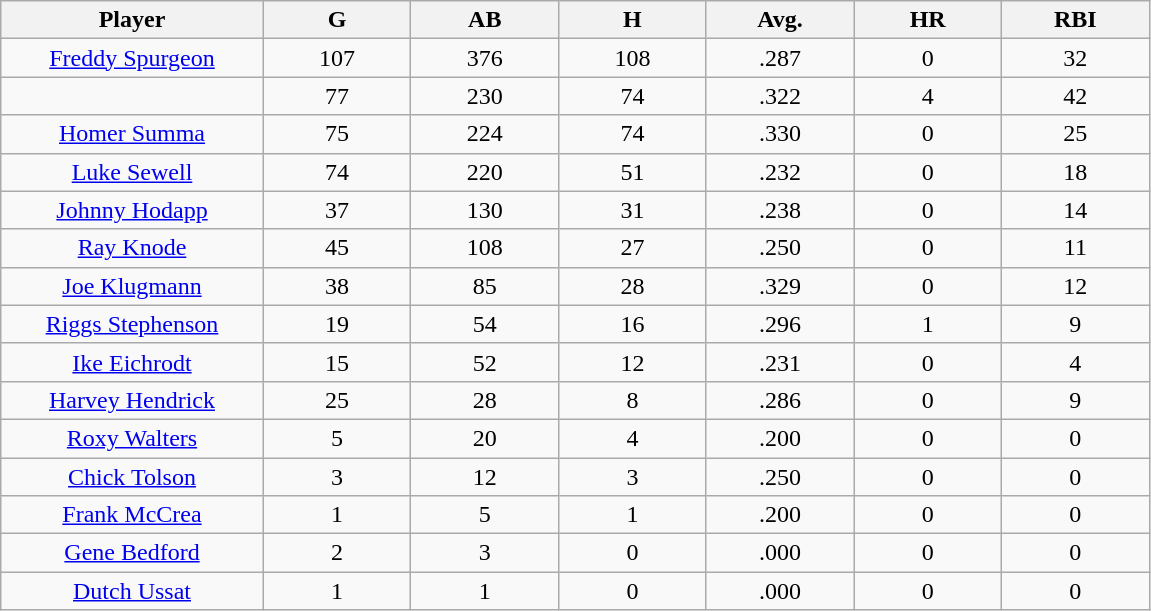<table class="wikitable sortable">
<tr>
<th bgcolor="#DDDDFF" width="16%">Player</th>
<th bgcolor="#DDDDFF" width="9%">G</th>
<th bgcolor="#DDDDFF" width="9%">AB</th>
<th bgcolor="#DDDDFF" width="9%">H</th>
<th bgcolor="#DDDDFF" width="9%">Avg.</th>
<th bgcolor="#DDDDFF" width="9%">HR</th>
<th bgcolor="#DDDDFF" width="9%">RBI</th>
</tr>
<tr align="center">
<td><a href='#'>Freddy Spurgeon</a></td>
<td>107</td>
<td>376</td>
<td>108</td>
<td>.287</td>
<td>0</td>
<td>32</td>
</tr>
<tr align=center>
<td></td>
<td>77</td>
<td>230</td>
<td>74</td>
<td>.322</td>
<td>4</td>
<td>42</td>
</tr>
<tr align="center">
<td><a href='#'>Homer Summa</a></td>
<td>75</td>
<td>224</td>
<td>74</td>
<td>.330</td>
<td>0</td>
<td>25</td>
</tr>
<tr align=center>
<td><a href='#'>Luke Sewell</a></td>
<td>74</td>
<td>220</td>
<td>51</td>
<td>.232</td>
<td>0</td>
<td>18</td>
</tr>
<tr align=center>
<td><a href='#'>Johnny Hodapp</a></td>
<td>37</td>
<td>130</td>
<td>31</td>
<td>.238</td>
<td>0</td>
<td>14</td>
</tr>
<tr align=center>
<td><a href='#'>Ray Knode</a></td>
<td>45</td>
<td>108</td>
<td>27</td>
<td>.250</td>
<td>0</td>
<td>11</td>
</tr>
<tr align=center>
<td><a href='#'>Joe Klugmann</a></td>
<td>38</td>
<td>85</td>
<td>28</td>
<td>.329</td>
<td>0</td>
<td>12</td>
</tr>
<tr align=center>
<td><a href='#'>Riggs Stephenson</a></td>
<td>19</td>
<td>54</td>
<td>16</td>
<td>.296</td>
<td>1</td>
<td>9</td>
</tr>
<tr align=center>
<td><a href='#'>Ike Eichrodt</a></td>
<td>15</td>
<td>52</td>
<td>12</td>
<td>.231</td>
<td>0</td>
<td>4</td>
</tr>
<tr align=center>
<td><a href='#'>Harvey Hendrick</a></td>
<td>25</td>
<td>28</td>
<td>8</td>
<td>.286</td>
<td>0</td>
<td>9</td>
</tr>
<tr align=center>
<td><a href='#'>Roxy Walters</a></td>
<td>5</td>
<td>20</td>
<td>4</td>
<td>.200</td>
<td>0</td>
<td>0</td>
</tr>
<tr align=center>
<td><a href='#'>Chick Tolson</a></td>
<td>3</td>
<td>12</td>
<td>3</td>
<td>.250</td>
<td>0</td>
<td>0</td>
</tr>
<tr align=center>
<td><a href='#'>Frank McCrea</a></td>
<td>1</td>
<td>5</td>
<td>1</td>
<td>.200</td>
<td>0</td>
<td>0</td>
</tr>
<tr align=center>
<td><a href='#'>Gene Bedford</a></td>
<td>2</td>
<td>3</td>
<td>0</td>
<td>.000</td>
<td>0</td>
<td>0</td>
</tr>
<tr align=center>
<td><a href='#'>Dutch Ussat</a></td>
<td>1</td>
<td>1</td>
<td>0</td>
<td>.000</td>
<td>0</td>
<td>0</td>
</tr>
</table>
